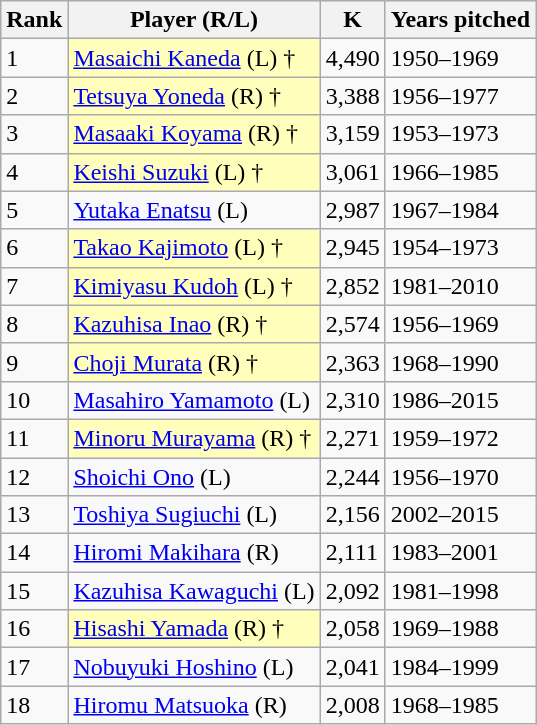<table class="wikitable" style="float:left; margin:1em;">
<tr style="white-space: nowrap;">
<th>Rank</th>
<th>Player (R/L)</th>
<th>K</th>
<th>Years pitched</th>
</tr>
<tr>
<td>1</td>
<td style="background:#ffffbb;"><a href='#'>Masaichi Kaneda</a> (L) †</td>
<td>4,490</td>
<td>1950–1969</td>
</tr>
<tr>
<td>2</td>
<td style="background:#ffffbb;"><a href='#'>Tetsuya Yoneda</a> (R) †</td>
<td>3,388</td>
<td>1956–1977</td>
</tr>
<tr>
<td>3</td>
<td style="background:#ffffbb;"><a href='#'>Masaaki Koyama</a> (R) †</td>
<td>3,159</td>
<td>1953–1973</td>
</tr>
<tr>
<td>4</td>
<td style="background:#ffffbb;"><a href='#'>Keishi Suzuki</a> (L) †</td>
<td>3,061</td>
<td>1966–1985</td>
</tr>
<tr>
<td>5</td>
<td><a href='#'>Yutaka Enatsu</a> (L)</td>
<td>2,987</td>
<td>1967–1984</td>
</tr>
<tr>
<td>6</td>
<td style="background:#ffffbb;"><a href='#'>Takao Kajimoto</a> (L) †</td>
<td>2,945</td>
<td>1954–1973</td>
</tr>
<tr>
<td>7</td>
<td style="background:#ffffbb;"><a href='#'>Kimiyasu Kudoh</a> (L) †</td>
<td>2,852</td>
<td>1981–2010</td>
</tr>
<tr>
<td>8</td>
<td style="background:#ffffbb;"><a href='#'>Kazuhisa Inao</a> (R) †</td>
<td>2,574</td>
<td>1956–1969</td>
</tr>
<tr>
<td>9</td>
<td style="background:#ffffbb;"><a href='#'>Choji Murata</a> (R) †</td>
<td>2,363</td>
<td>1968–1990</td>
</tr>
<tr>
<td>10</td>
<td><a href='#'>Masahiro Yamamoto</a> (L)</td>
<td>2,310</td>
<td>1986–2015</td>
</tr>
<tr>
<td>11</td>
<td style="background:#ffffbb;"><a href='#'>Minoru Murayama</a> (R) †</td>
<td>2,271</td>
<td>1959–1972</td>
</tr>
<tr>
<td>12</td>
<td><a href='#'>Shoichi Ono</a> (L)</td>
<td>2,244</td>
<td>1956–1970</td>
</tr>
<tr>
<td>13</td>
<td><a href='#'>Toshiya Sugiuchi</a> (L)</td>
<td>2,156</td>
<td>2002–2015</td>
</tr>
<tr>
<td>14</td>
<td><a href='#'>Hiromi Makihara</a> (R)</td>
<td>2,111</td>
<td>1983–2001</td>
</tr>
<tr>
<td>15</td>
<td><a href='#'>Kazuhisa Kawaguchi</a> (L)</td>
<td>2,092</td>
<td>1981–1998</td>
</tr>
<tr>
<td>16</td>
<td style="background:#ffffbb;"><a href='#'>Hisashi Yamada</a> (R) †</td>
<td>2,058</td>
<td>1969–1988</td>
</tr>
<tr>
<td>17</td>
<td><a href='#'>Nobuyuki Hoshino</a> (L)</td>
<td>2,041</td>
<td>1984–1999</td>
</tr>
<tr>
<td>18</td>
<td><a href='#'>Hiromu Matsuoka</a> (R)</td>
<td>2,008</td>
<td>1968–1985</td>
</tr>
</table>
